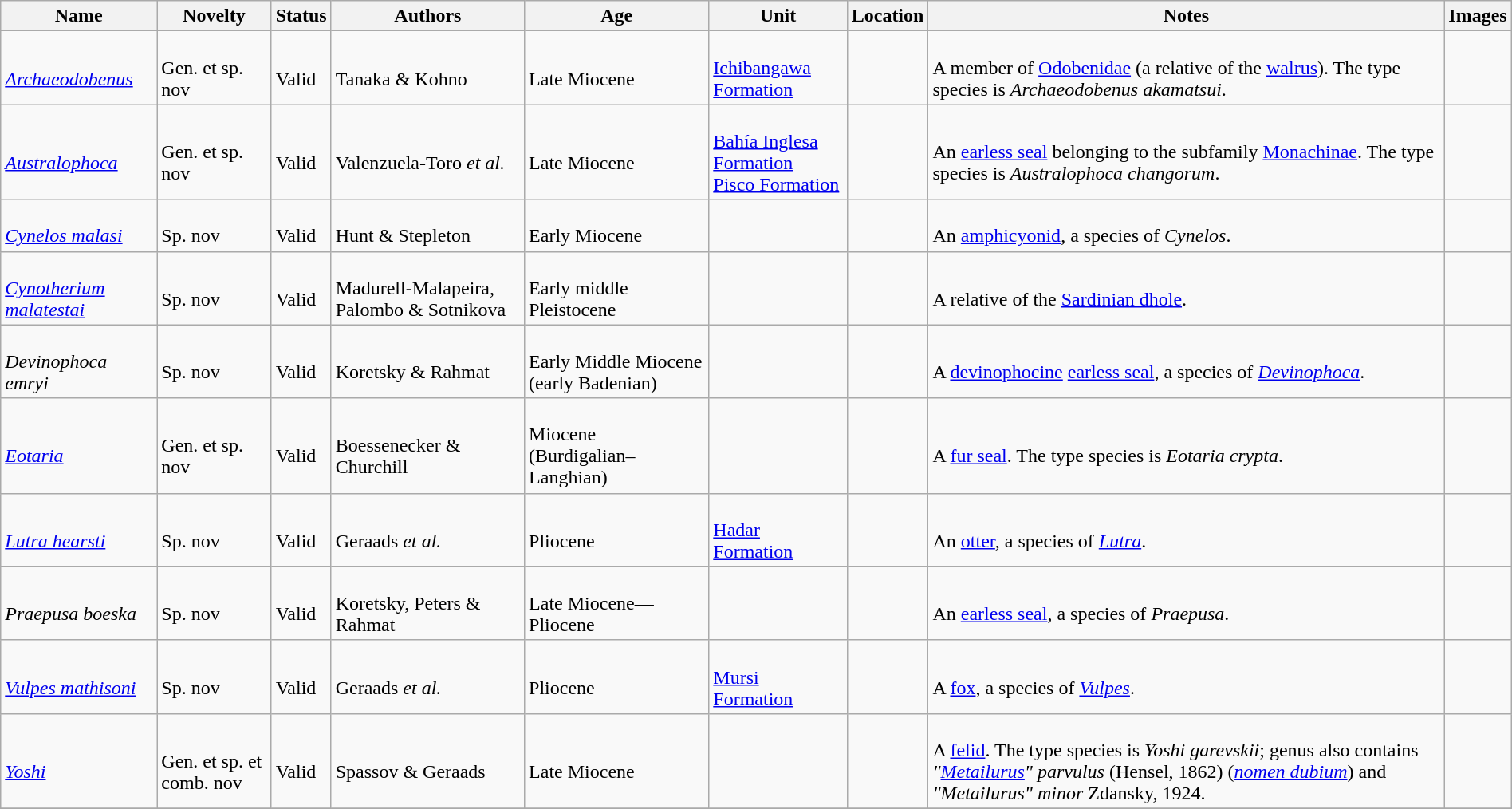<table class="wikitable sortable" align="center" width="100%">
<tr>
<th>Name</th>
<th>Novelty</th>
<th>Status</th>
<th>Authors</th>
<th>Age</th>
<th>Unit</th>
<th>Location</th>
<th>Notes</th>
<th>Images</th>
</tr>
<tr>
<td><br><em><a href='#'>Archaeodobenus</a></em></td>
<td><br>Gen. et sp. nov</td>
<td><br>Valid</td>
<td><br>Tanaka & Kohno</td>
<td><br>Late Miocene</td>
<td><br><a href='#'>Ichibangawa Formation</a></td>
<td><br></td>
<td><br>A member of <a href='#'>Odobenidae</a> (a relative of the <a href='#'>walrus</a>). The type species is <em>Archaeodobenus akamatsui</em>.</td>
<td></td>
</tr>
<tr>
<td><br><em><a href='#'>Australophoca</a></em></td>
<td><br>Gen. et sp. nov</td>
<td><br>Valid</td>
<td><br>Valenzuela-Toro <em>et al.</em></td>
<td><br>Late Miocene</td>
<td><br><a href='#'>Bahía Inglesa Formation</a><br>
<a href='#'>Pisco Formation</a></td>
<td><br><br>
</td>
<td><br>An <a href='#'>earless seal</a> belonging to the subfamily <a href='#'>Monachinae</a>. The type species is <em>Australophoca changorum</em>.</td>
<td></td>
</tr>
<tr>
<td><br><em><a href='#'>Cynelos malasi</a></em></td>
<td><br>Sp. nov</td>
<td><br>Valid</td>
<td><br>Hunt & Stepleton</td>
<td><br>Early Miocene</td>
<td></td>
<td><br></td>
<td><br>An <a href='#'>amphicyonid</a>, a species of <em>Cynelos</em>.</td>
<td></td>
</tr>
<tr>
<td><br><em><a href='#'>Cynotherium malatestai</a></em></td>
<td><br>Sp. nov</td>
<td><br>Valid</td>
<td><br>Madurell-Malapeira, Palombo & Sotnikova</td>
<td><br>Early middle Pleistocene</td>
<td></td>
<td><br></td>
<td><br>A relative of the <a href='#'>Sardinian dhole</a>.</td>
<td></td>
</tr>
<tr>
<td><br><em>Devinophoca emryi</em></td>
<td><br>Sp. nov</td>
<td><br>Valid</td>
<td><br>Koretsky & Rahmat</td>
<td><br>Early Middle Miocene (early Badenian)</td>
<td></td>
<td><br></td>
<td><br>A <a href='#'>devinophocine</a> <a href='#'>earless seal</a>, a species of <em><a href='#'>Devinophoca</a></em>.</td>
<td></td>
</tr>
<tr>
<td><br><em><a href='#'>Eotaria</a></em></td>
<td><br>Gen. et sp. nov</td>
<td><br>Valid</td>
<td><br>Boessenecker & Churchill</td>
<td><br>Miocene (Burdigalian–Langhian)</td>
<td></td>
<td><br></td>
<td><br>A <a href='#'>fur seal</a>. The type species is <em>Eotaria crypta</em>.</td>
<td></td>
</tr>
<tr>
<td><br><em><a href='#'>Lutra hearsti</a></em></td>
<td><br>Sp. nov</td>
<td><br>Valid</td>
<td><br>Geraads <em>et al.</em></td>
<td><br>Pliocene</td>
<td><br><a href='#'>Hadar Formation</a></td>
<td><br></td>
<td><br>An <a href='#'>otter</a>, a species of <em><a href='#'>Lutra</a></em>.</td>
<td></td>
</tr>
<tr>
<td><br><em>Praepusa boeska</em></td>
<td><br>Sp. nov</td>
<td><br>Valid</td>
<td><br>Koretsky, Peters & Rahmat</td>
<td><br>Late Miocene—Pliocene</td>
<td></td>
<td><br><br>
</td>
<td><br>An <a href='#'>earless seal</a>, a species of <em>Praepusa</em>.</td>
<td></td>
</tr>
<tr>
<td><br><em><a href='#'>Vulpes mathisoni</a></em></td>
<td><br>Sp. nov</td>
<td><br>Valid</td>
<td><br>Geraads <em>et al.</em></td>
<td><br>Pliocene</td>
<td><br><a href='#'>Mursi Formation</a></td>
<td><br></td>
<td><br>A <a href='#'>fox</a>, a species of <em><a href='#'>Vulpes</a></em>.</td>
<td></td>
</tr>
<tr>
<td><br><em><a href='#'>Yoshi</a></em></td>
<td><br>Gen. et sp. et comb. nov</td>
<td><br>Valid</td>
<td><br>Spassov & Geraads</td>
<td><br>Late Miocene</td>
<td></td>
<td><br><br><br>
</td>
<td><br>A <a href='#'>felid</a>. The type species is <em>Yoshi garevskii</em>; genus also contains <em>"<a href='#'>Metailurus</a>" parvulus</em> (Hensel, 1862) (<em><a href='#'>nomen dubium</a></em>) and <em>"Metailurus" minor</em> Zdansky, 1924.</td>
<td></td>
</tr>
<tr>
</tr>
</table>
